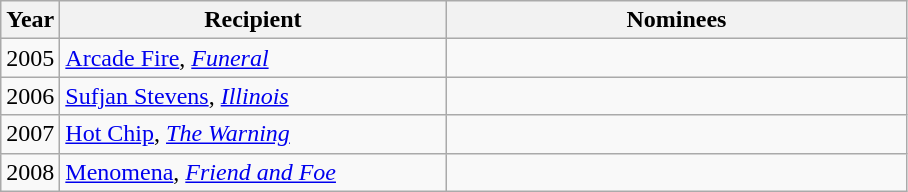<table class="wikitable sortable">
<tr>
<th>Year</th>
<th style="width:250px;">Recipient</th>
<th style="width:300px;" class="unsortable">Nominees</th>
</tr>
<tr>
<td>2005</td>
<td><a href='#'>Arcade Fire</a>, <em><a href='#'>Funeral</a></em></td>
<td></td>
</tr>
<tr>
<td>2006</td>
<td><a href='#'>Sufjan Stevens</a>, <em><a href='#'>Illinois</a></em></td>
<td></td>
</tr>
<tr>
<td>2007</td>
<td><a href='#'>Hot Chip</a>, <em><a href='#'>The Warning</a></em></td>
<td></td>
</tr>
<tr>
<td>2008</td>
<td><a href='#'>Menomena</a>, <em><a href='#'>Friend and Foe</a></em></td>
<td></td>
</tr>
</table>
